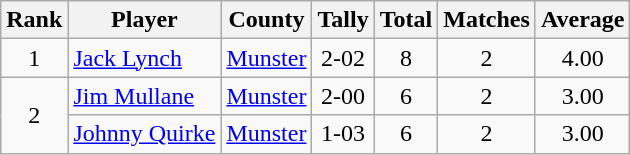<table class="wikitable">
<tr>
<th>Rank</th>
<th>Player</th>
<th>County</th>
<th>Tally</th>
<th>Total</th>
<th>Matches</th>
<th>Average</th>
</tr>
<tr>
<td rowspan=1 align=center>1</td>
<td><a href='#'>Jack Lynch</a></td>
<td><a href='#'>Munster</a></td>
<td align=center>2-02</td>
<td align=center>8</td>
<td align=center>2</td>
<td align=center>4.00</td>
</tr>
<tr>
<td rowspan=2 align=center>2</td>
<td><a href='#'>Jim Mullane</a></td>
<td><a href='#'>Munster</a></td>
<td align=center>2-00</td>
<td align=center>6</td>
<td align=center>2</td>
<td align=center>3.00</td>
</tr>
<tr>
<td><a href='#'>Johnny Quirke</a></td>
<td><a href='#'>Munster</a></td>
<td align=center>1-03</td>
<td align=center>6</td>
<td align=center>2</td>
<td align=center>3.00</td>
</tr>
</table>
